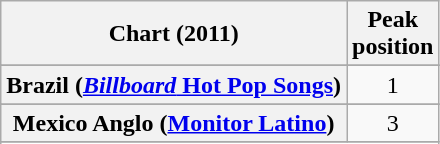<table class="wikitable sortable plainrowheaders" style="text-align:center">
<tr>
<th scope="col">Chart (2011)</th>
<th scope="col">Peak<br>position</th>
</tr>
<tr>
</tr>
<tr>
</tr>
<tr>
</tr>
<tr>
</tr>
<tr>
<th scope="row">Brazil (<a href='#'><em>Billboard</em> Hot Pop Songs</a>)</th>
<td>1</td>
</tr>
<tr>
</tr>
<tr>
</tr>
<tr>
</tr>
<tr>
</tr>
<tr>
</tr>
<tr>
</tr>
<tr>
</tr>
<tr>
</tr>
<tr>
</tr>
<tr>
</tr>
<tr>
<th scope="row">Mexico Anglo (<a href='#'>Monitor Latino</a>)</th>
<td>3</td>
</tr>
<tr>
</tr>
<tr>
</tr>
<tr>
</tr>
<tr>
</tr>
<tr>
</tr>
<tr>
</tr>
<tr>
</tr>
<tr>
</tr>
<tr>
</tr>
<tr>
</tr>
<tr>
</tr>
<tr>
</tr>
<tr>
</tr>
<tr>
</tr>
<tr>
</tr>
<tr>
</tr>
<tr>
</tr>
<tr>
</tr>
<tr>
</tr>
</table>
